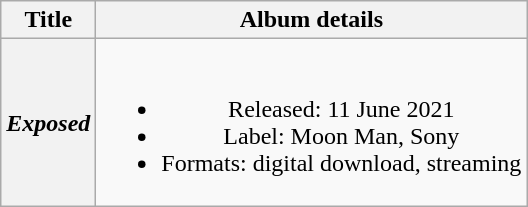<table class="wikitable plainrowheaders" style="text-align:center;">
<tr>
<th>Title</th>
<th>Album details</th>
</tr>
<tr>
<th scope="row"><em>Exposed</em></th>
<td><br><ul><li>Released: 11 June 2021</li><li>Label: Moon Man, Sony</li><li>Formats: digital download, streaming</li></ul></td>
</tr>
</table>
